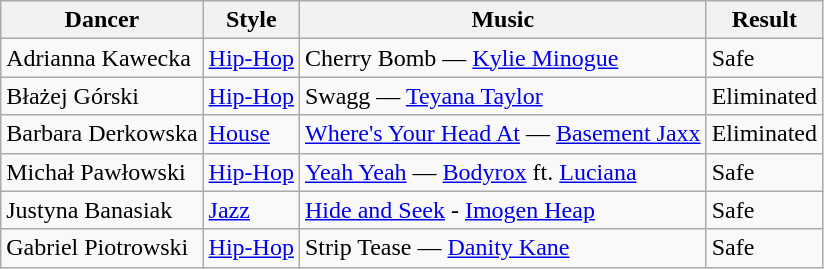<table class="wikitable">
<tr>
<th>Dancer</th>
<th>Style</th>
<th>Music</th>
<th>Result</th>
</tr>
<tr>
<td>Adrianna Kawecka</td>
<td><a href='#'>Hip-Hop</a></td>
<td>Cherry Bomb — <a href='#'>Kylie Minogue</a></td>
<td>Safe</td>
</tr>
<tr>
<td>Błażej Górski</td>
<td><a href='#'>Hip-Hop</a></td>
<td>Swagg — <a href='#'>Teyana Taylor</a></td>
<td>Eliminated</td>
</tr>
<tr>
<td>Barbara Derkowska</td>
<td><a href='#'>House</a></td>
<td><a href='#'>Where's Your Head At</a> — <a href='#'>Basement Jaxx</a></td>
<td>Eliminated</td>
</tr>
<tr>
<td>Michał Pawłowski</td>
<td><a href='#'>Hip-Hop</a></td>
<td><a href='#'>Yeah Yeah</a> — <a href='#'>Bodyrox</a> ft. <a href='#'>Luciana</a></td>
<td>Safe</td>
</tr>
<tr>
<td>Justyna Banasiak</td>
<td><a href='#'>Jazz</a></td>
<td><a href='#'>Hide and Seek</a> - <a href='#'>Imogen Heap</a></td>
<td>Safe</td>
</tr>
<tr>
<td>Gabriel Piotrowski</td>
<td><a href='#'>Hip-Hop</a></td>
<td>Strip Tease — <a href='#'>Danity Kane</a></td>
<td>Safe</td>
</tr>
</table>
